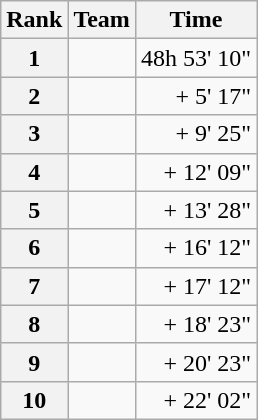<table class="wikitable">
<tr>
<th scope="col">Rank</th>
<th scope="col">Team</th>
<th scope="col">Time</th>
</tr>
<tr>
<th scope="row">1</th>
<td> </td>
<td align="right">48h 53' 10"</td>
</tr>
<tr>
<th scope="row">2</th>
<td> </td>
<td align="right">+ 5' 17"</td>
</tr>
<tr>
<th scope="row">3</th>
<td> </td>
<td align="right">+ 9' 25"</td>
</tr>
<tr>
<th scope="row">4</th>
<td> </td>
<td align="right">+ 12' 09"</td>
</tr>
<tr>
<th scope="row">5</th>
<td> </td>
<td align="right">+ 13' 28"</td>
</tr>
<tr>
<th scope="row">6</th>
<td> </td>
<td align="right">+ 16' 12"</td>
</tr>
<tr>
<th scope="row">7</th>
<td> </td>
<td align="right">+ 17' 12"</td>
</tr>
<tr>
<th scope="row">8</th>
<td> </td>
<td align="right">+ 18' 23"</td>
</tr>
<tr>
<th scope="row">9</th>
<td> </td>
<td align="right">+ 20' 23"</td>
</tr>
<tr>
<th scope="row">10</th>
<td> </td>
<td align="right">+ 22' 02"</td>
</tr>
</table>
